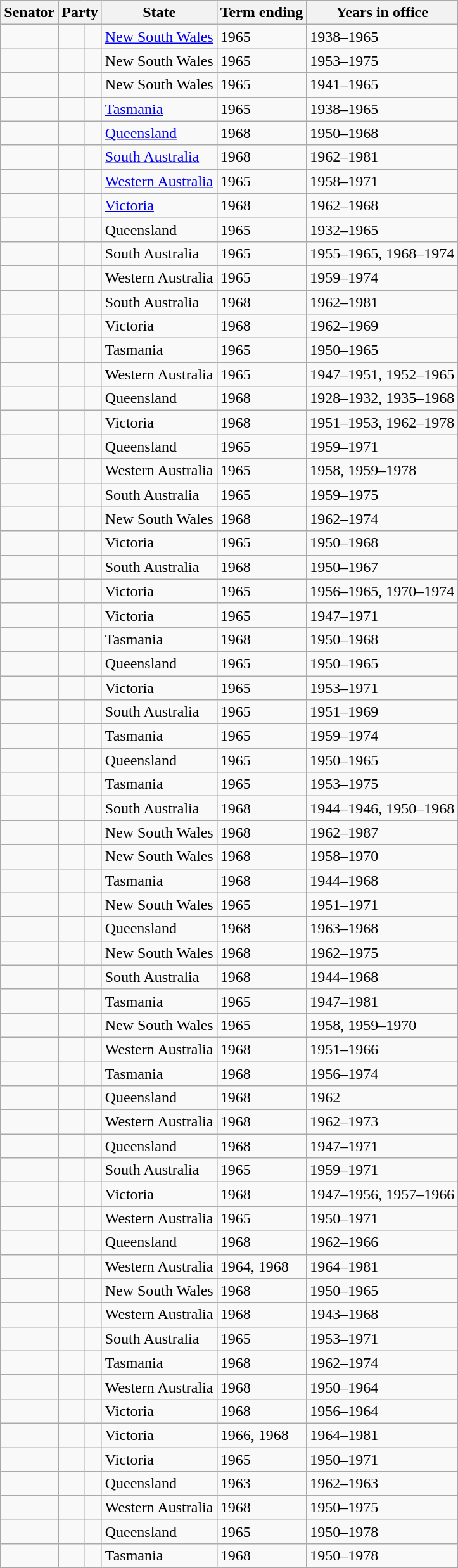<table class="wikitable sortable">
<tr>
<th>Senator</th>
<th colspan=2>Party</th>
<th>State</th>
<th>Term ending</th>
<th>Years in office</th>
</tr>
<tr>
<td></td>
<td> </td>
<td></td>
<td><a href='#'>New South Wales</a></td>
<td>1965</td>
<td>1938–1965</td>
</tr>
<tr>
<td></td>
<td> </td>
<td></td>
<td>New South Wales</td>
<td>1965</td>
<td>1953–1975</td>
</tr>
<tr>
<td></td>
<td> </td>
<td></td>
<td>New South Wales</td>
<td>1965</td>
<td>1941–1965</td>
</tr>
<tr>
<td></td>
<td> </td>
<td></td>
<td><a href='#'>Tasmania</a></td>
<td>1965</td>
<td>1938–1965</td>
</tr>
<tr>
<td></td>
<td> </td>
<td></td>
<td><a href='#'>Queensland</a></td>
<td>1968</td>
<td>1950–1968</td>
</tr>
<tr>
<td></td>
<td> </td>
<td></td>
<td><a href='#'>South Australia</a></td>
<td>1968</td>
<td>1962–1981</td>
</tr>
<tr>
<td></td>
<td> </td>
<td></td>
<td><a href='#'>Western Australia</a></td>
<td>1965</td>
<td>1958–1971</td>
</tr>
<tr>
<td></td>
<td> </td>
<td></td>
<td><a href='#'>Victoria</a></td>
<td>1968</td>
<td>1962–1968</td>
</tr>
<tr>
<td> </td>
<td> </td>
<td></td>
<td>Queensland</td>
<td>1965</td>
<td>1932–1965</td>
</tr>
<tr>
<td></td>
<td> </td>
<td></td>
<td>South Australia</td>
<td>1965</td>
<td>1955–1965, 1968–1974</td>
</tr>
<tr>
<td></td>
<td> </td>
<td></td>
<td>Western Australia</td>
<td>1965</td>
<td>1959–1974</td>
</tr>
<tr>
<td></td>
<td> </td>
<td></td>
<td>South Australia</td>
<td>1968</td>
<td>1962–1981</td>
</tr>
<tr>
<td></td>
<td> </td>
<td></td>
<td>Victoria</td>
<td>1968</td>
<td>1962–1969</td>
</tr>
<tr>
<td></td>
<td> </td>
<td></td>
<td>Tasmania</td>
<td>1965</td>
<td>1950–1965</td>
</tr>
<tr>
<td></td>
<td> </td>
<td></td>
<td>Western Australia</td>
<td>1965</td>
<td>1947–1951, 1952–1965</td>
</tr>
<tr>
<td></td>
<td> </td>
<td></td>
<td>Queensland</td>
<td>1968</td>
<td>1928–1932, 1935–1968</td>
</tr>
<tr>
<td></td>
<td> </td>
<td></td>
<td>Victoria</td>
<td>1968</td>
<td>1951–1953, 1962–1978</td>
</tr>
<tr>
<td></td>
<td> </td>
<td></td>
<td>Queensland</td>
<td>1965</td>
<td>1959–1971</td>
</tr>
<tr>
<td></td>
<td> </td>
<td></td>
<td>Western Australia</td>
<td>1965</td>
<td>1958, 1959–1978</td>
</tr>
<tr>
<td></td>
<td> </td>
<td></td>
<td>South Australia</td>
<td>1965</td>
<td>1959–1975</td>
</tr>
<tr>
<td></td>
<td> </td>
<td></td>
<td>New South Wales</td>
<td>1968</td>
<td>1962–1974</td>
</tr>
<tr>
<td></td>
<td> </td>
<td></td>
<td>Victoria</td>
<td>1965</td>
<td>1950–1968</td>
</tr>
<tr>
<td></td>
<td> </td>
<td></td>
<td>South Australia</td>
<td>1968</td>
<td>1950–1967</td>
</tr>
<tr>
<td></td>
<td> </td>
<td></td>
<td>Victoria</td>
<td>1965</td>
<td>1956–1965, 1970–1974</td>
</tr>
<tr>
<td></td>
<td> </td>
<td></td>
<td>Victoria</td>
<td>1965</td>
<td>1947–1971</td>
</tr>
<tr>
<td></td>
<td> </td>
<td></td>
<td>Tasmania</td>
<td>1968</td>
<td>1950–1968</td>
</tr>
<tr>
<td></td>
<td> </td>
<td></td>
<td>Queensland</td>
<td>1965</td>
<td>1950–1965</td>
</tr>
<tr>
<td></td>
<td> </td>
<td></td>
<td>Victoria</td>
<td>1965</td>
<td>1953–1971</td>
</tr>
<tr>
<td></td>
<td> </td>
<td></td>
<td>South Australia</td>
<td>1965</td>
<td>1951–1969</td>
</tr>
<tr>
<td></td>
<td> </td>
<td></td>
<td>Tasmania</td>
<td>1965</td>
<td>1959–1974</td>
</tr>
<tr>
<td></td>
<td> </td>
<td></td>
<td>Queensland</td>
<td>1965</td>
<td>1950–1965</td>
</tr>
<tr>
<td></td>
<td> </td>
<td></td>
<td>Tasmania</td>
<td>1965</td>
<td>1953–1975</td>
</tr>
<tr>
<td></td>
<td> </td>
<td></td>
<td>South Australia</td>
<td>1968</td>
<td>1944–1946, 1950–1968</td>
</tr>
<tr>
<td></td>
<td> </td>
<td></td>
<td>New South Wales</td>
<td>1968</td>
<td>1962–1987</td>
</tr>
<tr>
<td></td>
<td> </td>
<td></td>
<td>New South Wales</td>
<td>1968</td>
<td>1958–1970</td>
</tr>
<tr>
<td></td>
<td> </td>
<td></td>
<td>Tasmania</td>
<td>1968</td>
<td>1944–1968</td>
</tr>
<tr>
<td></td>
<td> </td>
<td></td>
<td>New South Wales</td>
<td>1965</td>
<td>1951–1971</td>
</tr>
<tr>
<td> </td>
<td> </td>
<td></td>
<td>Queensland</td>
<td>1968</td>
<td>1963–1968</td>
</tr>
<tr>
<td></td>
<td> </td>
<td></td>
<td>New South Wales</td>
<td>1968</td>
<td>1962–1975</td>
</tr>
<tr>
<td></td>
<td> </td>
<td></td>
<td>South Australia</td>
<td>1968</td>
<td>1944–1968</td>
</tr>
<tr>
<td></td>
<td> </td>
<td></td>
<td>Tasmania</td>
<td>1965</td>
<td>1947–1981</td>
</tr>
<tr>
<td></td>
<td> </td>
<td></td>
<td>New South Wales</td>
<td>1965</td>
<td>1958, 1959–1970</td>
</tr>
<tr>
<td></td>
<td> </td>
<td></td>
<td>Western Australia</td>
<td>1968</td>
<td>1951–1966</td>
</tr>
<tr>
<td></td>
<td> </td>
<td></td>
<td>Tasmania</td>
<td>1968</td>
<td>1956–1974</td>
</tr>
<tr>
<td> </td>
<td> </td>
<td></td>
<td>Queensland</td>
<td>1968</td>
<td>1962</td>
</tr>
<tr>
<td></td>
<td> </td>
<td></td>
<td>Western Australia</td>
<td>1968</td>
<td>1962–1973</td>
</tr>
<tr>
<td></td>
<td> </td>
<td></td>
<td>Queensland</td>
<td>1968</td>
<td>1947–1971</td>
</tr>
<tr>
<td></td>
<td> </td>
<td></td>
<td>South Australia</td>
<td>1965</td>
<td>1959–1971</td>
</tr>
<tr>
<td></td>
<td> </td>
<td></td>
<td>Victoria</td>
<td>1968</td>
<td>1947–1956, 1957–1966</td>
</tr>
<tr>
<td></td>
<td> </td>
<td></td>
<td>Western Australia</td>
<td>1965</td>
<td>1950–1971</td>
</tr>
<tr>
<td></td>
<td> </td>
<td></td>
<td>Queensland</td>
<td>1968</td>
<td>1962–1966</td>
</tr>
<tr>
<td> </td>
<td> </td>
<td></td>
<td>Western Australia</td>
<td>1964, 1968</td>
<td>1964–1981</td>
</tr>
<tr>
<td></td>
<td> </td>
<td></td>
<td>New South Wales</td>
<td>1968</td>
<td>1950–1965</td>
</tr>
<tr>
<td></td>
<td> </td>
<td></td>
<td>Western Australia</td>
<td>1968</td>
<td>1943–1968</td>
</tr>
<tr>
<td></td>
<td> </td>
<td></td>
<td>South Australia</td>
<td>1965</td>
<td>1953–1971</td>
</tr>
<tr>
<td></td>
<td> </td>
<td></td>
<td>Tasmania</td>
<td>1968</td>
<td>1962–1974</td>
</tr>
<tr>
<td> </td>
<td> </td>
<td></td>
<td>Western Australia</td>
<td>1968</td>
<td>1950–1964</td>
</tr>
<tr>
<td> </td>
<td> </td>
<td></td>
<td>Victoria</td>
<td>1968</td>
<td>1956–1964</td>
</tr>
<tr>
<td> </td>
<td> </td>
<td></td>
<td>Victoria</td>
<td>1966, 1968</td>
<td>1964–1981</td>
</tr>
<tr>
<td></td>
<td> </td>
<td></td>
<td>Victoria</td>
<td>1965</td>
<td>1950–1971</td>
</tr>
<tr>
<td> </td>
<td> </td>
<td></td>
<td>Queensland</td>
<td>1963</td>
<td>1962–1963</td>
</tr>
<tr>
<td></td>
<td> </td>
<td></td>
<td>Western Australia</td>
<td>1968</td>
<td>1950–1975</td>
</tr>
<tr>
<td></td>
<td> </td>
<td></td>
<td>Queensland</td>
<td>1965</td>
<td>1950–1978</td>
</tr>
<tr>
<td></td>
<td> </td>
<td></td>
<td>Tasmania</td>
<td>1968</td>
<td>1950–1978</td>
</tr>
</table>
